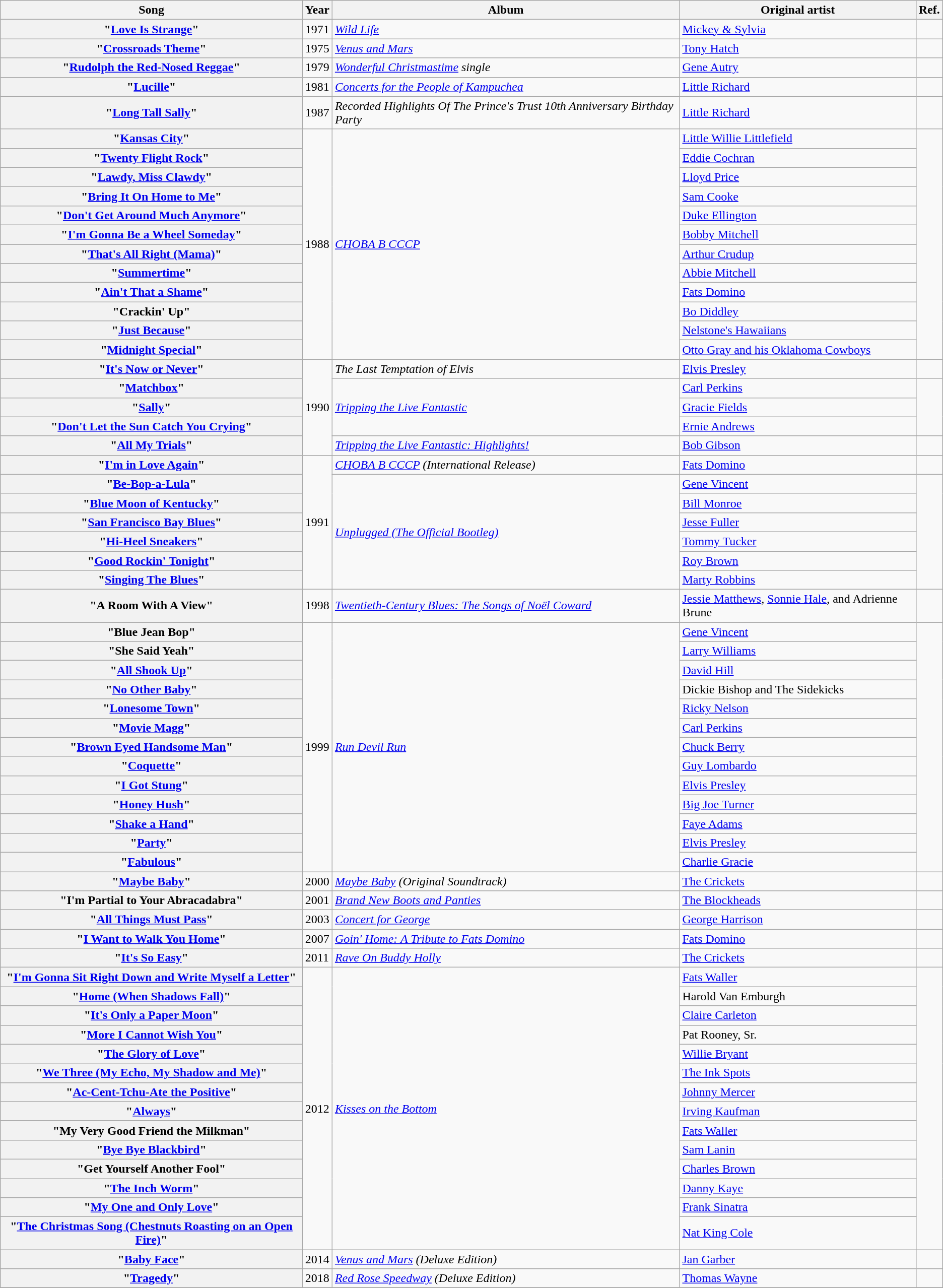<table class="wikitable sortable plainrowheaders" border="1">
<tr>
<th scope="col">Song</th>
<th scope="col">Year</th>
<th scope="col">Album</th>
<th scope="col">Original artist</th>
<th scope="col" class="unsortable">Ref.</th>
</tr>
<tr>
<th scope="row">"<a href='#'>Love Is Strange</a>"</th>
<td rowspan="1">1971</td>
<td rowspan="1"><em><a href='#'>Wild Life</a></em></td>
<td><a href='#'>Mickey & Sylvia</a></td>
<td rowspan="1"></td>
</tr>
<tr>
<th scope="row">"<a href='#'>Crossroads Theme</a>"</th>
<td rowspan="1">1975</td>
<td rowspan="1"><em><a href='#'>Venus and Mars</a></em></td>
<td><a href='#'>Tony Hatch</a></td>
<td rowspan="1"></td>
</tr>
<tr>
<th scope="row">"<a href='#'>Rudolph the Red-Nosed Reggae</a>"</th>
<td rowspan="1">1979</td>
<td rowspan="1"><em><a href='#'>Wonderful Christmastime</a> single</em></td>
<td><a href='#'>Gene Autry</a></td>
<td rowspan="1"></td>
</tr>
<tr>
<th scope="row">"<a href='#'>Lucille</a>"</th>
<td rowspan="1">1981</td>
<td rowspan="1"><em><a href='#'>Concerts for the People of Kampuchea</a></em></td>
<td><a href='#'>Little Richard</a></td>
<td rowspan="1"></td>
</tr>
<tr>
<th scope="row">"<a href='#'>Long Tall Sally</a>"</th>
<td rowspan="1">1987</td>
<td rowspan="1"><em>Recorded Highlights Of The Prince's Trust 10th Anniversary Birthday Party</em></td>
<td><a href='#'>Little Richard</a></td>
<td rowspan="1"></td>
</tr>
<tr>
<th scope="row">"<a href='#'>Kansas City</a>"</th>
<td rowspan="12">1988</td>
<td rowspan="12"><em><a href='#'>CHOBA B CCCP</a></em></td>
<td><a href='#'>Little Willie Littlefield</a></td>
<td rowspan="12"></td>
</tr>
<tr>
<th scope="row">"<a href='#'>Twenty Flight Rock</a>"</th>
<td><a href='#'>Eddie Cochran</a></td>
</tr>
<tr>
<th scope="row">"<a href='#'>Lawdy, Miss Clawdy</a>"</th>
<td><a href='#'>Lloyd Price</a></td>
</tr>
<tr>
<th scope="row">"<a href='#'>Bring It On Home to Me</a>"</th>
<td><a href='#'>Sam Cooke</a></td>
</tr>
<tr>
<th scope="row">"<a href='#'>Don't Get Around Much Anymore</a>"</th>
<td><a href='#'>Duke Ellington</a></td>
</tr>
<tr>
<th scope="row">"<a href='#'>I'm Gonna Be a Wheel Someday</a>"</th>
<td><a href='#'>Bobby Mitchell</a></td>
</tr>
<tr>
<th scope="row">"<a href='#'>That's All Right (Mama)</a>"</th>
<td><a href='#'>Arthur Crudup</a></td>
</tr>
<tr>
<th scope="row">"<a href='#'>Summertime</a>"</th>
<td><a href='#'>Abbie Mitchell</a></td>
</tr>
<tr>
<th scope="row">"<a href='#'>Ain't That a Shame</a>"</th>
<td><a href='#'>Fats Domino</a></td>
</tr>
<tr>
<th scope="row">"Crackin' Up"</th>
<td><a href='#'>Bo Diddley</a></td>
</tr>
<tr>
<th scope="row">"<a href='#'>Just Because</a>"</th>
<td><a href='#'>Nelstone's Hawaiians</a></td>
</tr>
<tr>
<th scope="row">"<a href='#'>Midnight Special</a>"</th>
<td><a href='#'>Otto Gray and his Oklahoma Cowboys</a></td>
</tr>
<tr>
<th scope="row">"<a href='#'>It's Now or Never</a>"</th>
<td rowspan="5">1990</td>
<td rowspan="1"><em>The Last Temptation of Elvis</em></td>
<td><a href='#'>Elvis Presley</a></td>
<td rowspan="1"></td>
</tr>
<tr>
<th scope="row">"<a href='#'>Matchbox</a>"</th>
<td rowspan="3"><em><a href='#'>Tripping the Live Fantastic</a></em></td>
<td><a href='#'>Carl Perkins</a></td>
<td rowspan="3"></td>
</tr>
<tr>
<th scope="row">"<a href='#'>Sally</a>"</th>
<td><a href='#'>Gracie Fields</a></td>
</tr>
<tr>
<th scope="row">"<a href='#'>Don't Let the Sun Catch You Crying</a>"</th>
<td><a href='#'>Ernie Andrews</a></td>
</tr>
<tr>
<th scope="row">"<a href='#'>All My Trials</a>"</th>
<td rowspan="1"><em><a href='#'>Tripping the Live Fantastic: Highlights!</a></em></td>
<td><a href='#'>Bob Gibson</a></td>
<td rowspan="1"></td>
</tr>
<tr>
<th scope="row">"<a href='#'>I'm in Love Again</a>"</th>
<td rowspan="7">1991</td>
<td rowspan="1"><em><a href='#'>CHOBA B CCCP</a> (International Release)</em></td>
<td><a href='#'>Fats Domino</a></td>
<td rowspan="1"></td>
</tr>
<tr>
<th scope="row">"<a href='#'>Be-Bop-a-Lula</a>"</th>
<td rowspan="6"><em><a href='#'>Unplugged (The Official Bootleg)</a></em></td>
<td><a href='#'>Gene Vincent</a></td>
<td rowspan="6"></td>
</tr>
<tr>
<th scope="row">"<a href='#'>Blue Moon of Kentucky</a>"</th>
<td><a href='#'>Bill Monroe</a></td>
</tr>
<tr>
<th scope="row">"<a href='#'>San Francisco Bay Blues</a>"</th>
<td><a href='#'>Jesse Fuller</a></td>
</tr>
<tr>
<th scope="row">"<a href='#'>Hi-Heel Sneakers</a>"</th>
<td><a href='#'>Tommy Tucker</a></td>
</tr>
<tr>
<th scope="row">"<a href='#'>Good Rockin' Tonight</a>"</th>
<td><a href='#'>Roy Brown</a></td>
</tr>
<tr>
<th scope="row">"<a href='#'>Singing The Blues</a>"</th>
<td><a href='#'>Marty Robbins</a></td>
</tr>
<tr>
<th scope="row">"A Room With A View"</th>
<td rowspan="1">1998</td>
<td rowspan="1"><em><a href='#'>Twentieth-Century Blues: The Songs of Noël Coward</a></em></td>
<td><a href='#'>Jessie Matthews</a>, <a href='#'>Sonnie Hale</a>, and Adrienne Brune</td>
<td rowspan="1"></td>
</tr>
<tr>
<th scope="row">"Blue Jean Bop"</th>
<td rowspan="13">1999</td>
<td rowspan="13"><em><a href='#'>Run Devil Run</a></em></td>
<td><a href='#'>Gene Vincent</a></td>
<td rowspan="13"></td>
</tr>
<tr>
<th scope="row">"She Said Yeah"</th>
<td><a href='#'>Larry Williams</a></td>
</tr>
<tr>
<th scope="row">"<a href='#'>All Shook Up</a>"</th>
<td><a href='#'>David Hill</a></td>
</tr>
<tr>
<th scope="row">"<a href='#'>No Other Baby</a>"</th>
<td>Dickie Bishop and The Sidekicks</td>
</tr>
<tr>
<th scope="row">"<a href='#'>Lonesome Town</a>"</th>
<td><a href='#'>Ricky Nelson</a></td>
</tr>
<tr>
<th scope="row">"<a href='#'>Movie Magg</a>"</th>
<td><a href='#'>Carl Perkins</a></td>
</tr>
<tr>
<th scope="row">"<a href='#'>Brown Eyed Handsome Man</a>"</th>
<td><a href='#'>Chuck Berry</a></td>
</tr>
<tr>
<th scope="row">"<a href='#'>Coquette</a>"</th>
<td><a href='#'>Guy Lombardo</a></td>
</tr>
<tr>
<th scope="row">"<a href='#'>I Got Stung</a>"</th>
<td><a href='#'>Elvis Presley</a></td>
</tr>
<tr>
<th scope="row">"<a href='#'>Honey Hush</a>"</th>
<td><a href='#'>Big Joe Turner</a></td>
</tr>
<tr>
<th scope="row">"<a href='#'>Shake a Hand</a>"</th>
<td><a href='#'>Faye Adams</a></td>
</tr>
<tr>
<th scope="row">"<a href='#'>Party</a>"</th>
<td><a href='#'>Elvis Presley</a></td>
</tr>
<tr>
<th scope="row">"<a href='#'>Fabulous</a>"</th>
<td><a href='#'>Charlie Gracie</a></td>
</tr>
<tr>
<th scope="row">"<a href='#'>Maybe Baby</a>"</th>
<td rowspan="1">2000</td>
<td rowspan="1"><em><a href='#'>Maybe Baby</a> (Original Soundtrack)</em></td>
<td><a href='#'>The Crickets</a></td>
<td rowspan="1"></td>
</tr>
<tr>
<th scope="row">"I'm Partial to Your Abracadabra"</th>
<td rowspan="1">2001</td>
<td rowspan="1"><em><a href='#'>Brand New Boots and Panties</a></em></td>
<td><a href='#'>The Blockheads</a></td>
<td rowspan="1"></td>
</tr>
<tr>
<th scope="row">"<a href='#'>All Things Must Pass</a>"</th>
<td rowspan="1">2003</td>
<td rowspan="1"><em><a href='#'>Concert for George</a></em></td>
<td><a href='#'>George Harrison</a></td>
<td rowspan="1"></td>
</tr>
<tr>
<th scope="row">"<a href='#'>I Want to Walk You Home</a>"</th>
<td rowspan="1">2007</td>
<td rowspan="1"><em><a href='#'>Goin' Home: A Tribute to Fats Domino</a></em></td>
<td><a href='#'>Fats Domino</a></td>
<td rowspan="1"></td>
</tr>
<tr>
<th scope="row">"<a href='#'>It's So Easy</a>"</th>
<td rowspan="1">2011</td>
<td rowspan="1"><em><a href='#'>Rave On Buddy Holly</a></em></td>
<td><a href='#'>The Crickets</a></td>
<td rowspan="1"></td>
</tr>
<tr>
<th scope="row">"<a href='#'>I'm Gonna Sit Right Down and Write Myself a Letter</a>"</th>
<td rowspan="14">2012</td>
<td rowspan="14"><em><a href='#'>Kisses on the Bottom</a></em></td>
<td><a href='#'>Fats Waller</a></td>
<td rowspan="14"></td>
</tr>
<tr>
<th scope="row">"<a href='#'>Home (When Shadows Fall)</a>"</th>
<td>Harold Van Emburgh</td>
</tr>
<tr>
<th scope="row">"<a href='#'>It's Only a Paper Moon</a>"</th>
<td><a href='#'>Claire Carleton</a></td>
</tr>
<tr>
<th scope="row">"<a href='#'>More I Cannot Wish You</a>"</th>
<td>Pat Rooney, Sr.</td>
</tr>
<tr>
<th scope="row">"<a href='#'>The Glory of Love</a>"</th>
<td><a href='#'>Willie Bryant</a></td>
</tr>
<tr>
<th scope="row">"<a href='#'>We Three (My Echo, My Shadow and Me)</a>"</th>
<td><a href='#'>The Ink Spots</a></td>
</tr>
<tr>
<th scope="row">"<a href='#'>Ac-Cent-Tchu-Ate the Positive</a>"</th>
<td><a href='#'>Johnny Mercer</a></td>
</tr>
<tr>
<th scope="row">"<a href='#'>Always</a>"</th>
<td><a href='#'>Irving Kaufman</a></td>
</tr>
<tr>
<th scope="row">"My Very Good Friend the Milkman"</th>
<td><a href='#'>Fats Waller</a></td>
</tr>
<tr>
<th scope="row">"<a href='#'>Bye Bye Blackbird</a>"</th>
<td><a href='#'>Sam Lanin</a></td>
</tr>
<tr>
<th scope="row">"Get Yourself Another Fool"</th>
<td><a href='#'>Charles Brown</a></td>
</tr>
<tr>
<th scope="row">"<a href='#'>The Inch Worm</a>"</th>
<td><a href='#'>Danny Kaye</a></td>
</tr>
<tr>
<th scope="row">"<a href='#'>My One and Only Love</a>"</th>
<td><a href='#'>Frank Sinatra</a></td>
</tr>
<tr>
<th scope="row">"<a href='#'>The Christmas Song (Chestnuts Roasting on an Open Fire)</a>"</th>
<td><a href='#'>Nat King Cole</a></td>
</tr>
<tr>
<th scope="row">"<a href='#'>Baby Face</a>"</th>
<td rowspan="1">2014</td>
<td rowspan="1"><em><a href='#'>Venus and Mars</a> (Deluxe Edition)</em></td>
<td><a href='#'>Jan Garber</a></td>
<td rowspan="1"></td>
</tr>
<tr>
<th scope="row">"<a href='#'>Tragedy</a>"</th>
<td rowspan="1">2018</td>
<td rowspan="1"><em><a href='#'>Red Rose Speedway</a> (Deluxe Edition)</em></td>
<td><a href='#'>Thomas Wayne</a></td>
<td rowspan="1"></td>
</tr>
<tr>
</tr>
</table>
